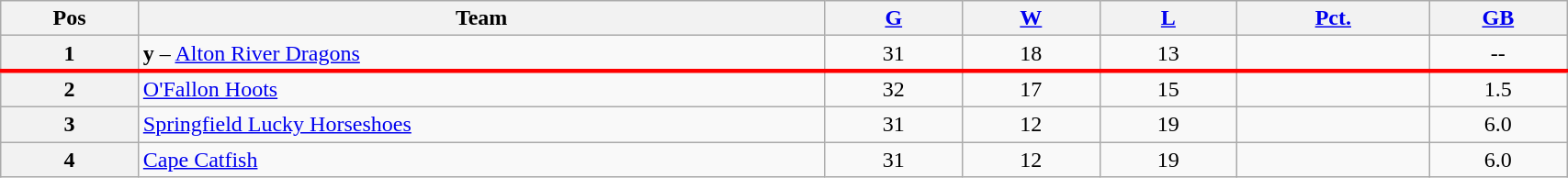<table class="wikitable plainrowheaders" width="90%" style="text-align:center;">
<tr>
<th scope="col" width="5%">Pos</th>
<th scope="col" width="25%">Team</th>
<th scope="col" width="5%"><a href='#'>G</a></th>
<th scope="col" width="5%"><a href='#'>W</a></th>
<th scope="col" width="5%"><a href='#'>L</a></th>
<th scope="col" width="7%"><a href='#'>Pct.</a></th>
<th scope="col" width="5%"><a href='#'>GB</a></th>
</tr>
<tr>
<th>1</th>
<td style="text-align:left;"><strong>y</strong> – <a href='#'>Alton River Dragons</a></td>
<td>31</td>
<td>18</td>
<td>13</td>
<td></td>
<td>--</td>
</tr>
<tr>
</tr>
<tr |- style="border-top:3px solid red;">
<th>2</th>
<td style="text-align:left;"><a href='#'>O'Fallon Hoots</a></td>
<td>32</td>
<td>17</td>
<td>15</td>
<td></td>
<td>1.5</td>
</tr>
<tr>
<th>3</th>
<td style="text-align:left;"><a href='#'>Springfield Lucky Horseshoes</a></td>
<td>31</td>
<td>12</td>
<td>19</td>
<td></td>
<td>6.0</td>
</tr>
<tr>
<th>4</th>
<td style="text-align:left;"><a href='#'>Cape Catfish</a></td>
<td>31</td>
<td>12</td>
<td>19</td>
<td></td>
<td>6.0</td>
</tr>
</table>
